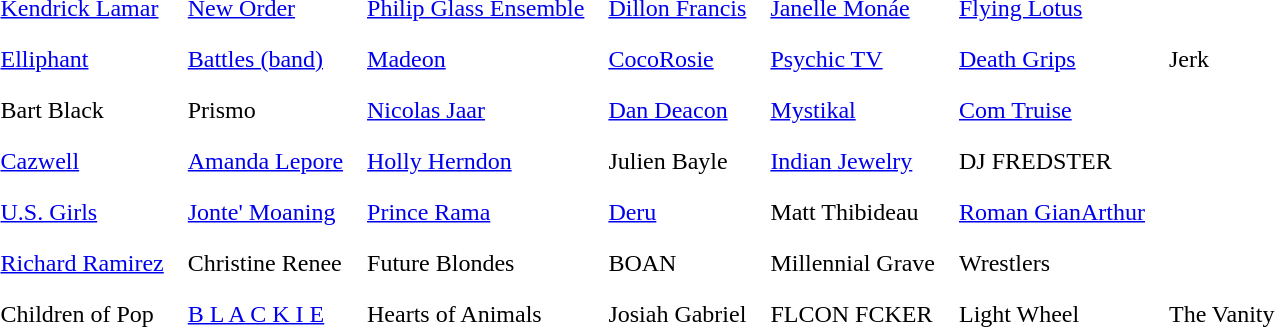<table cellpadding=7>
<tr>
<td><a href='#'>Kendrick Lamar</a></td>
<td><a href='#'>New Order</a></td>
<td><a href='#'>Philip Glass Ensemble</a></td>
<td><a href='#'>Dillon Francis</a></td>
<td><a href='#'>Janelle Monáe</a></td>
<td><a href='#'>Flying Lotus</a></td>
</tr>
<tr>
<td><a href='#'>Elliphant</a></td>
<td><a href='#'>Battles (band)</a></td>
<td><a href='#'>Madeon</a></td>
<td><a href='#'>CocoRosie</a></td>
<td><a href='#'>Psychic TV</a></td>
<td><a href='#'>Death Grips</a></td>
<td>Jerk</td>
</tr>
<tr>
<td>Bart Black</td>
<td>Prismo</td>
<td><a href='#'>Nicolas Jaar</a></td>
<td><a href='#'>Dan Deacon</a></td>
<td><a href='#'>Mystikal</a></td>
<td><a href='#'>Com Truise</a></td>
</tr>
<tr |>
<td><a href='#'>Cazwell</a></td>
<td><a href='#'>Amanda Lepore</a></td>
<td><a href='#'>Holly Herndon</a></td>
<td>Julien Bayle</td>
<td><a href='#'>Indian Jewelry</a></td>
<td>DJ FREDSTER</td>
</tr>
<tr>
<td><a href='#'>U.S. Girls</a></td>
<td><a href='#'>Jonte' Moaning</a></td>
<td><a href='#'>Prince Rama</a></td>
<td><a href='#'>Deru</a></td>
<td>Matt Thibideau</td>
<td><a href='#'>Roman GianArthur</a></td>
</tr>
<tr>
<td><a href='#'>Richard Ramirez</a></td>
<td>Christine Renee</td>
<td>Future Blondes</td>
<td>BOAN</td>
<td>Millennial Grave</td>
<td>Wrestlers</td>
</tr>
<tr>
<td>Children of Pop</td>
<td><a href='#'>B L A C K I E</a></td>
<td>Hearts of Animals</td>
<td>Josiah Gabriel</td>
<td>FLCON FCKER</td>
<td>Light Wheel</td>
<td>The Vanity</td>
<td></td>
</tr>
</table>
